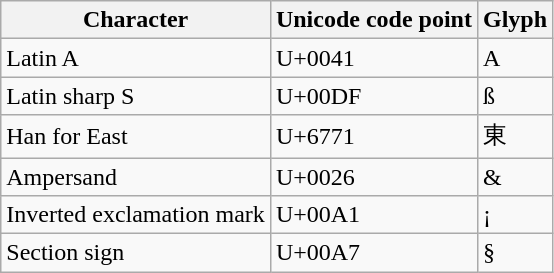<table class="wikitable MsoNormalTable">
<tr>
<th>Character</th>
<th>Unicode code point</th>
<th>Glyph</th>
</tr>
<tr>
<td>Latin A</td>
<td>U+0041</td>
<td>Α</td>
</tr>
<tr>
<td>Latin sharp S</td>
<td>U+00DF</td>
<td>ß</td>
</tr>
<tr>
<td>Han for East</td>
<td>U+6771</td>
<td>東</td>
</tr>
<tr>
<td>Ampersand</td>
<td>U+0026</td>
<td>&</td>
</tr>
<tr>
<td>Inverted exclamation mark</td>
<td>U+00A1</td>
<td>¡</td>
</tr>
<tr>
<td>Section sign</td>
<td>U+00A7</td>
<td>§</td>
</tr>
</table>
